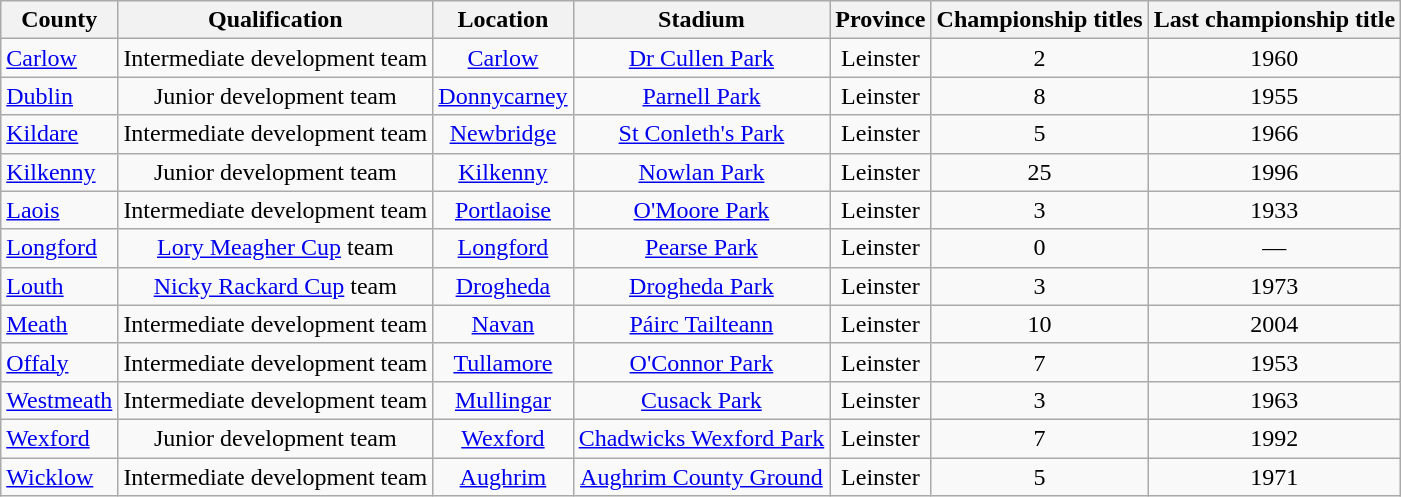<table class="wikitable plainrowheaders sortable" style="text-align:center">
<tr>
<th>County</th>
<th>Qualification</th>
<th>Location</th>
<th>Stadium</th>
<th>Province</th>
<th>Championship titles</th>
<th>Last championship title</th>
</tr>
<tr>
<td style="text-align:left"> <a href='#'>Carlow</a></td>
<td>Intermediate development team</td>
<td><a href='#'>Carlow</a></td>
<td><a href='#'>Dr Cullen Park</a></td>
<td>Leinster</td>
<td>2</td>
<td>1960</td>
</tr>
<tr>
<td style="text-align:left"> <a href='#'>Dublin</a></td>
<td>Junior development team</td>
<td><a href='#'>Donnycarney</a></td>
<td><a href='#'>Parnell Park</a></td>
<td>Leinster</td>
<td>8</td>
<td>1955</td>
</tr>
<tr>
<td style="text-align:left"> <a href='#'>Kildare</a></td>
<td>Intermediate development team</td>
<td><a href='#'>Newbridge</a></td>
<td><a href='#'>St Conleth's Park</a></td>
<td>Leinster</td>
<td>5</td>
<td>1966</td>
</tr>
<tr>
<td style="text-align:left"> <a href='#'>Kilkenny</a></td>
<td>Junior development team</td>
<td><a href='#'>Kilkenny</a></td>
<td><a href='#'>Nowlan Park</a></td>
<td>Leinster</td>
<td>25</td>
<td>1996</td>
</tr>
<tr>
<td style="text-align:left"> <a href='#'>Laois</a></td>
<td>Intermediate development team</td>
<td><a href='#'>Portlaoise</a></td>
<td><a href='#'>O'Moore Park</a></td>
<td>Leinster</td>
<td>3</td>
<td>1933</td>
</tr>
<tr>
<td style="text-align:left"> <a href='#'>Longford</a></td>
<td><a href='#'>Lory Meagher Cup</a> team</td>
<td><a href='#'>Longford</a></td>
<td><a href='#'>Pearse Park</a></td>
<td>Leinster</td>
<td>0</td>
<td>—</td>
</tr>
<tr>
<td style="text-align:left"> <a href='#'>Louth</a></td>
<td><a href='#'>Nicky Rackard Cup</a> team</td>
<td><a href='#'>Drogheda</a></td>
<td><a href='#'>Drogheda Park</a></td>
<td>Leinster</td>
<td>3</td>
<td>1973</td>
</tr>
<tr>
<td style="text-align:left"> <a href='#'>Meath</a></td>
<td>Intermediate development team</td>
<td><a href='#'>Navan</a></td>
<td><a href='#'>Páirc Tailteann</a></td>
<td>Leinster</td>
<td>10</td>
<td>2004</td>
</tr>
<tr>
<td style="text-align:left"> <a href='#'>Offaly</a></td>
<td>Intermediate development team</td>
<td><a href='#'>Tullamore</a></td>
<td><a href='#'>O'Connor Park</a></td>
<td>Leinster</td>
<td>7</td>
<td>1953</td>
</tr>
<tr>
<td style="text-align:left"> <a href='#'>Westmeath</a></td>
<td>Intermediate development team</td>
<td><a href='#'>Mullingar</a></td>
<td><a href='#'>Cusack Park</a></td>
<td>Leinster</td>
<td>3</td>
<td>1963</td>
</tr>
<tr>
<td style="text-align:left"> <a href='#'>Wexford</a></td>
<td>Junior development team</td>
<td><a href='#'>Wexford</a></td>
<td><a href='#'>Chadwicks Wexford Park</a></td>
<td>Leinster</td>
<td>7</td>
<td>1992</td>
</tr>
<tr>
<td style="text-align:left"> <a href='#'>Wicklow</a></td>
<td>Intermediate development team</td>
<td><a href='#'>Aughrim</a></td>
<td><a href='#'>Aughrim County Ground</a></td>
<td>Leinster</td>
<td>5</td>
<td>1971</td>
</tr>
</table>
